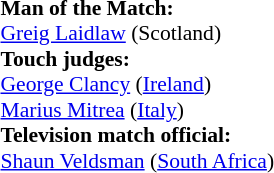<table width=100% style="font-size: 90%">
<tr>
<td><br><strong>Man of the Match:</strong>
<br><a href='#'>Greig Laidlaw</a> (Scotland)<br><strong>Touch judges:</strong>
<br><a href='#'>George Clancy</a> (<a href='#'>Ireland</a>)
<br><a href='#'>Marius Mitrea</a> (<a href='#'>Italy</a>)
<br><strong>Television match official:</strong>
<br><a href='#'>Shaun Veldsman</a> (<a href='#'>South Africa</a>)</td>
</tr>
</table>
